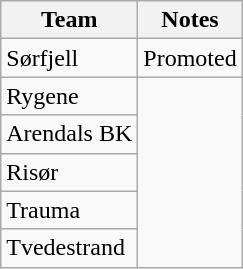<table class="wikitable">
<tr>
<th>Team</th>
<th>Notes</th>
</tr>
<tr>
<td>Sørfjell</td>
<td>Promoted</td>
</tr>
<tr>
<td>Rygene</td>
</tr>
<tr>
<td>Arendals BK</td>
</tr>
<tr>
<td>Risør</td>
</tr>
<tr>
<td>Trauma</td>
</tr>
<tr>
<td>Tvedestrand</td>
</tr>
</table>
